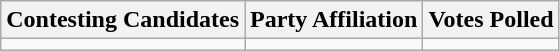<table class="wikitable sortable">
<tr>
<th>Contesting Candidates</th>
<th>Party Affiliation</th>
<th>Votes Polled</th>
</tr>
<tr>
<td></td>
<td></td>
<td></td>
</tr>
</table>
